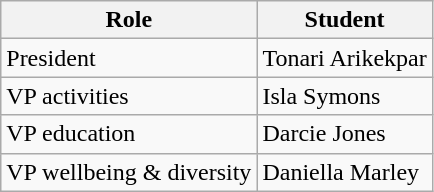<table class="wikitable">
<tr>
<th>Role</th>
<th>Student</th>
</tr>
<tr>
<td>President</td>
<td>Tonari Arikekpar</td>
</tr>
<tr>
<td>VP activities</td>
<td>Isla Symons</td>
</tr>
<tr>
<td>VP education</td>
<td>Darcie Jones</td>
</tr>
<tr>
<td>VP wellbeing & diversity</td>
<td>Daniella Marley</td>
</tr>
</table>
